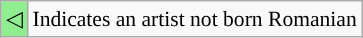<table class="wikitable" style="font-size:90%;">
<tr>
<td style="background-color:lightgreen">◁</td>
<td>Indicates an artist not born Romanian</td>
</tr>
</table>
